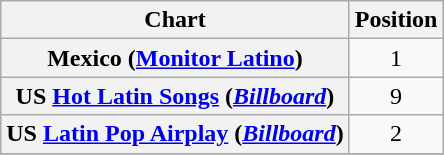<table class="wikitable plainrowheaders" style="text-align:center;">
<tr>
<th>Chart</th>
<th>Position</th>
</tr>
<tr>
<th scope="row">Mexico (<a href='#'>Monitor Latino</a>)</th>
<td align="center">1</td>
</tr>
<tr>
<th scope="row">US <a href='#'>Hot Latin Songs</a> (<a href='#'><em>Billboard</em></a>)</th>
<td align="center">9</td>
</tr>
<tr>
<th scope="row">US <a href='#'>Latin Pop Airplay</a> (<a href='#'><em>Billboard</em></a>)</th>
<td align="center">2</td>
</tr>
<tr>
</tr>
</table>
